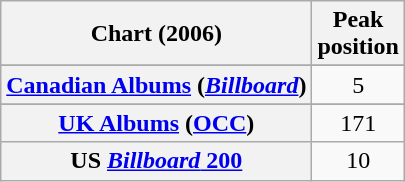<table class="wikitable plainrowheaders sortable">
<tr>
<th>Chart (2006)</th>
<th>Peak<br>position</th>
</tr>
<tr>
</tr>
<tr>
</tr>
<tr>
<th scope="row"><a href='#'>Canadian Albums</a> (<em><a href='#'>Billboard</a></em>)</th>
<td style="text-align:center;">5</td>
</tr>
<tr>
</tr>
<tr>
</tr>
<tr>
<th scope="row"><a href='#'>UK Albums</a> (<a href='#'>OCC</a>)</th>
<td style="text-align:center;">171</td>
</tr>
<tr>
<th scope="row">US <a href='#'><em>Billboard</em> 200</a></th>
<td style="text-align:center;">10</td>
</tr>
</table>
